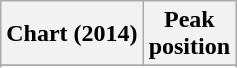<table class="wikitable sortable plainrowheaders">
<tr>
<th>Chart (2014)</th>
<th>Peak<br>position</th>
</tr>
<tr>
</tr>
<tr>
</tr>
<tr>
</tr>
<tr>
</tr>
<tr>
</tr>
<tr>
</tr>
<tr>
</tr>
<tr>
</tr>
<tr>
</tr>
</table>
